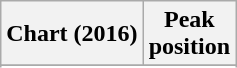<table class="wikitable sortable plainrowheaders" style="text-align:center">
<tr>
<th>Chart (2016)</th>
<th>Peak<br>position</th>
</tr>
<tr>
</tr>
<tr>
</tr>
</table>
